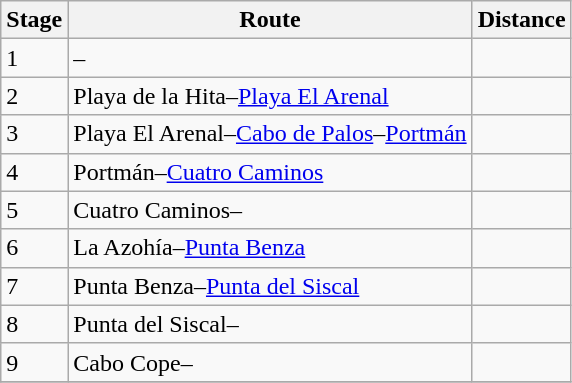<table class="wikitable sortable">
<tr>
<th>Stage</th>
<th>Route</th>
<th>Distance</th>
</tr>
<tr>
<td>1</td>
<td>–</td>
<td></td>
</tr>
<tr>
<td>2</td>
<td>Playa de la Hita–<a href='#'>Playa El Arenal</a></td>
<td></td>
</tr>
<tr>
<td>3</td>
<td>Playa El Arenal–<a href='#'>Cabo de Palos</a>–<a href='#'>Portmán</a></td>
<td></td>
</tr>
<tr>
<td>4</td>
<td>Portmán–<a href='#'>Cuatro Caminos</a></td>
<td></td>
</tr>
<tr>
<td>5</td>
<td>Cuatro Caminos–</td>
<td></td>
</tr>
<tr>
<td>6</td>
<td>La Azohía–<a href='#'>Punta Benza</a></td>
<td></td>
</tr>
<tr>
<td>7</td>
<td>Punta Benza–<a href='#'>Punta del Siscal</a></td>
<td></td>
</tr>
<tr>
<td>8</td>
<td>Punta del Siscal–</td>
<td></td>
</tr>
<tr>
<td>9</td>
<td>Cabo Cope–</td>
<td></td>
</tr>
<tr>
</tr>
</table>
